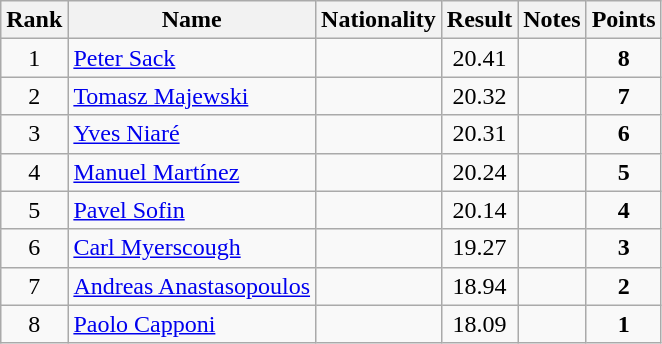<table class="wikitable sortable" style="text-align:center">
<tr>
<th>Rank</th>
<th>Name</th>
<th>Nationality</th>
<th>Result</th>
<th>Notes</th>
<th>Points</th>
</tr>
<tr>
<td>1</td>
<td align=left><a href='#'>Peter Sack</a></td>
<td align=left></td>
<td>20.41</td>
<td></td>
<td><strong>8</strong></td>
</tr>
<tr>
<td>2</td>
<td align=left><a href='#'>Tomasz Majewski</a></td>
<td align=left></td>
<td>20.32</td>
<td></td>
<td><strong>7</strong></td>
</tr>
<tr>
<td>3</td>
<td align=left><a href='#'>Yves Niaré</a></td>
<td align=left></td>
<td>20.31</td>
<td></td>
<td><strong>6</strong></td>
</tr>
<tr>
<td>4</td>
<td align=left><a href='#'>Manuel Martínez</a></td>
<td align=left></td>
<td>20.24</td>
<td></td>
<td><strong>5</strong></td>
</tr>
<tr>
<td>5</td>
<td align=left><a href='#'>Pavel Sofin</a></td>
<td align=left></td>
<td>20.14</td>
<td></td>
<td><strong>4</strong></td>
</tr>
<tr>
<td>6</td>
<td align=left><a href='#'>Carl Myerscough</a></td>
<td align=left></td>
<td>19.27</td>
<td></td>
<td><strong>3</strong></td>
</tr>
<tr>
<td>7</td>
<td align=left><a href='#'>Andreas Anastasopoulos</a></td>
<td align=left></td>
<td>18.94</td>
<td></td>
<td><strong>2</strong></td>
</tr>
<tr>
<td>8</td>
<td align=left><a href='#'>Paolo Capponi</a></td>
<td align=left></td>
<td>18.09</td>
<td></td>
<td><strong>1</strong></td>
</tr>
</table>
